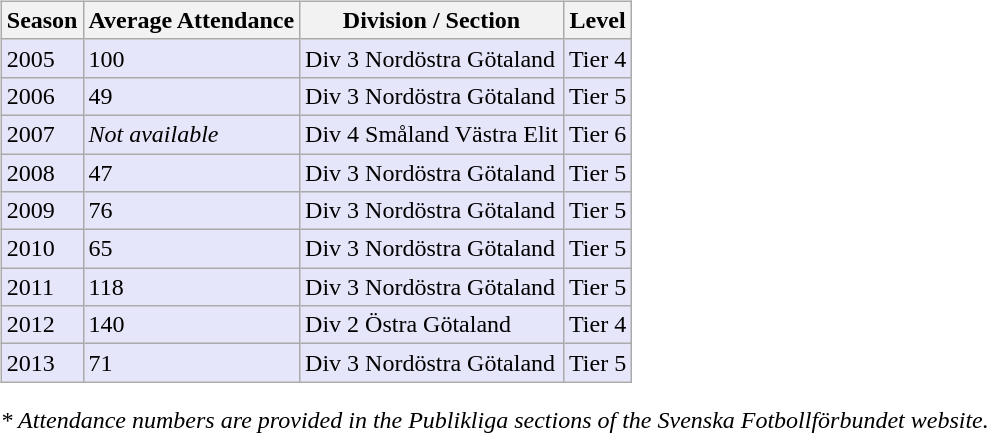<table>
<tr>
<td valign="top" width=0%><br><table class="wikitable">
<tr style="background:#f0f6fa;">
<th><strong>Season</strong></th>
<th><strong>Average Attendance</strong></th>
<th><strong>Division / Section</strong></th>
<th><strong>Level</strong></th>
</tr>
<tr>
<td style="background:#E6E6FA;">2005</td>
<td style="background:#E6E6FA;">100</td>
<td style="background:#E6E6FA;">Div 3 Nordöstra Götaland</td>
<td style="background:#E6E6FA;">Tier 4</td>
</tr>
<tr>
<td style="background:#E6E6FA;">2006</td>
<td style="background:#E6E6FA;">49</td>
<td style="background:#E6E6FA;">Div 3 Nordöstra Götaland</td>
<td style="background:#E6E6FA;">Tier 5</td>
</tr>
<tr>
<td style="background:#E6E6FA;">2007</td>
<td style="background:#E6E6FA;"><em>Not available</em></td>
<td style="background:#E6E6FA;">Div 4 Småland Västra Elit</td>
<td style="background:#E6E6FA;">Tier 6</td>
</tr>
<tr>
<td style="background:#E6E6FA;">2008</td>
<td style="background:#E6E6FA;">47</td>
<td style="background:#E6E6FA;">Div 3 Nordöstra Götaland</td>
<td style="background:#E6E6FA;">Tier 5</td>
</tr>
<tr>
<td style="background:#E6E6FA;">2009</td>
<td style="background:#E6E6FA;">76</td>
<td style="background:#E6E6FA;">Div 3 Nordöstra Götaland</td>
<td style="background:#E6E6FA;">Tier 5</td>
</tr>
<tr>
<td style="background:#E6E6FA;">2010</td>
<td style="background:#E6E6FA;">65</td>
<td style="background:#E6E6FA;">Div 3 Nordöstra Götaland</td>
<td style="background:#E6E6FA;">Tier 5</td>
</tr>
<tr>
<td style="background:#E6E6FA;">2011</td>
<td style="background:#E6E6FA;">118</td>
<td style="background:#E6E6FA;">Div 3 Nordöstra Götaland</td>
<td style="background:#E6E6FA;">Tier 5</td>
</tr>
<tr>
<td style="background:#E6E6FA;">2012</td>
<td style="background:#E6E6FA;">140</td>
<td style="background:#E6E6FA;">Div 2 Östra Götaland</td>
<td style="background:#E6E6FA;">Tier 4</td>
</tr>
<tr>
<td style="background:#E6E6FA;">2013</td>
<td style="background:#E6E6FA;">71</td>
<td style="background:#E6E6FA;">Div 3 Nordöstra Götaland</td>
<td style="background:#E6E6FA;">Tier 5</td>
</tr>
</table>
<em>* Attendance numbers are provided in the Publikliga sections of the Svenska Fotbollförbundet website.</em></td>
</tr>
</table>
